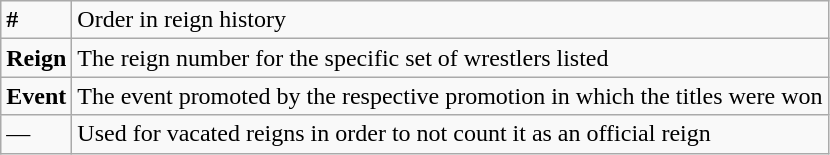<table class="wikitable">
<tr>
<td><strong>#</strong></td>
<td>Order in reign history</td>
</tr>
<tr>
<td><strong>Reign</strong></td>
<td>The reign number for the specific set of wrestlers listed</td>
</tr>
<tr>
<td><strong>Event</strong></td>
<td>The event promoted by the respective promotion in which the titles were won</td>
</tr>
<tr>
<td>—</td>
<td>Used for vacated reigns in order to not count it as an official reign</td>
</tr>
</table>
